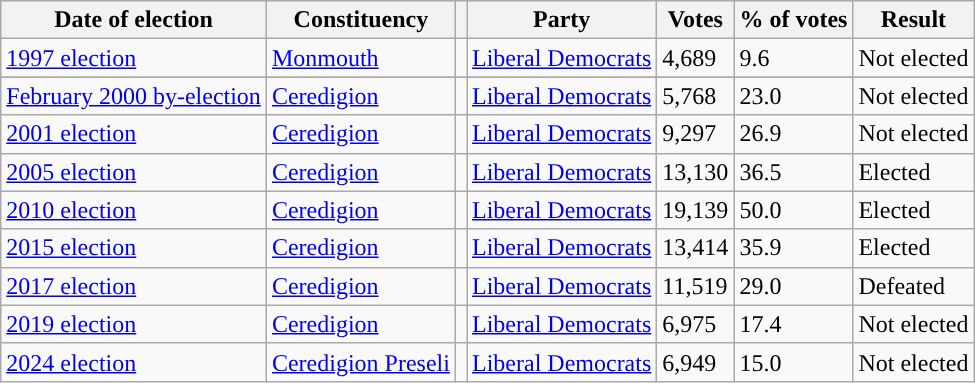<table class="wikitable">
<tr>
<th>Date of election</th>
<th>Constituency</th>
<th></th>
<th>Party</th>
<th>Votes</th>
<th>% of votes</th>
<th>Result</th>
</tr>
<tr>
<td><a href='#'>1997 election</a></td>
<td><a href='#'>Monmouth</a></td>
<td style="background-color: "></td>
<td><a href='#'>Liberal Democrats</a></td>
<td>4,689</td>
<td>9.6</td>
<td>Not elected</td>
</tr>
<tr>
</tr>
<tr>
<td><a href='#'>February 2000 by-election</a></td>
<td><a href='#'>Ceredigion</a></td>
<td style="background-color: "></td>
<td><a href='#'>Liberal Democrats</a></td>
<td>5,768</td>
<td>23.0</td>
<td>Not elected</td>
</tr>
<tr>
<td><a href='#'>2001 election</a></td>
<td><a href='#'>Ceredigion</a></td>
<td style="background-color: "></td>
<td><a href='#'>Liberal Democrats</a></td>
<td>9,297</td>
<td>26.9</td>
<td>Not elected</td>
</tr>
<tr>
<td><a href='#'>2005 election</a></td>
<td><a href='#'>Ceredigion</a></td>
<td style="background-color: "></td>
<td><a href='#'>Liberal Democrats</a></td>
<td>13,130</td>
<td>36.5</td>
<td>Elected</td>
</tr>
<tr>
<td><a href='#'>2010 election</a></td>
<td><a href='#'>Ceredigion</a></td>
<td style="background-color: "></td>
<td><a href='#'>Liberal Democrats</a></td>
<td>19,139</td>
<td>50.0</td>
<td>Elected</td>
</tr>
<tr>
<td><a href='#'>2015 election</a></td>
<td><a href='#'>Ceredigion</a></td>
<td style="background-color: "></td>
<td><a href='#'>Liberal Democrats</a></td>
<td>13,414</td>
<td>35.9</td>
<td>Elected</td>
</tr>
<tr>
<td><a href='#'>2017 election</a></td>
<td><a href='#'>Ceredigion</a></td>
<td style="background-color: "></td>
<td><a href='#'>Liberal Democrats</a></td>
<td>11,519</td>
<td>29.0</td>
<td>Defeated</td>
</tr>
<tr>
<td><a href='#'>2019 election</a></td>
<td><a href='#'>Ceredigion</a></td>
<td style="background-color: "></td>
<td><a href='#'>Liberal Democrats</a></td>
<td>6,975</td>
<td>17.4</td>
<td>Not elected</td>
</tr>
<tr>
<td><a href='#'>2024 election</a></td>
<td><a href='#'>Ceredigion Preseli</a></td>
<td style="background-color: "></td>
<td><a href='#'>Liberal Democrats</a></td>
<td>6,949</td>
<td>15.0</td>
<td>Not elected</td>
</tr>
</table>
